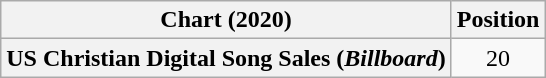<table class="wikitable plainrowheaders" style="text-align:center">
<tr>
<th scope="col">Chart (2020)</th>
<th scope="col">Position</th>
</tr>
<tr>
<th scope="row">US Christian Digital Song Sales (<em>Billboard</em>)</th>
<td>20</td>
</tr>
</table>
